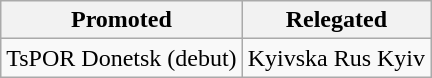<table class="wikitable">
<tr>
<th>Promoted</th>
<th>Relegated</th>
</tr>
<tr>
<td>TsPOR Donetsk (debut)</td>
<td>Kyivska Rus Kyiv </td>
</tr>
</table>
